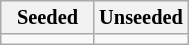<table class="wikitable" style="font-size:85%">
<tr>
<th style="width:50%">Seeded</th>
<th style="width:50%">Unseeded</th>
</tr>
<tr>
<td valign=top></td>
<td valign=top></td>
</tr>
</table>
